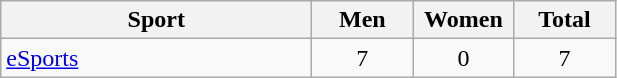<table class="wikitable" style="text-align:center;">
<tr>
<th width=200>Sport</th>
<th width=60>Men</th>
<th width=60>Women</th>
<th width=60>Total</th>
</tr>
<tr>
<td align=left><a href='#'>eSports</a></td>
<td>7</td>
<td>0</td>
<td>7</td>
</tr>
</table>
